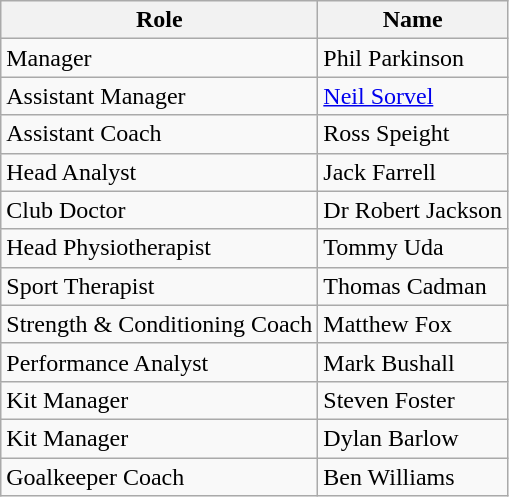<table class=wikitable>
<tr>
<th>Role</th>
<th>Name</th>
</tr>
<tr>
<td>Manager</td>
<td>Phil Parkinson</td>
</tr>
<tr>
<td>Assistant Manager</td>
<td><a href='#'>Neil Sorvel</a></td>
</tr>
<tr>
<td>Assistant Coach</td>
<td>Ross Speight</td>
</tr>
<tr>
<td>Head Analyst</td>
<td>Jack Farrell</td>
</tr>
<tr>
<td>Club Doctor</td>
<td>Dr Robert Jackson</td>
</tr>
<tr>
<td>Head Physiotherapist</td>
<td>Tommy Uda</td>
</tr>
<tr>
<td>Sport Therapist</td>
<td>Thomas Cadman</td>
</tr>
<tr>
<td>Strength & Conditioning Coach</td>
<td>Matthew Fox</td>
</tr>
<tr>
<td>Performance Analyst</td>
<td>Mark Bushall</td>
</tr>
<tr>
<td>Kit Manager</td>
<td>Steven Foster</td>
</tr>
<tr>
<td>Kit Manager</td>
<td>Dylan Barlow</td>
</tr>
<tr>
<td>Goalkeeper Coach</td>
<td>Ben Williams</td>
</tr>
</table>
